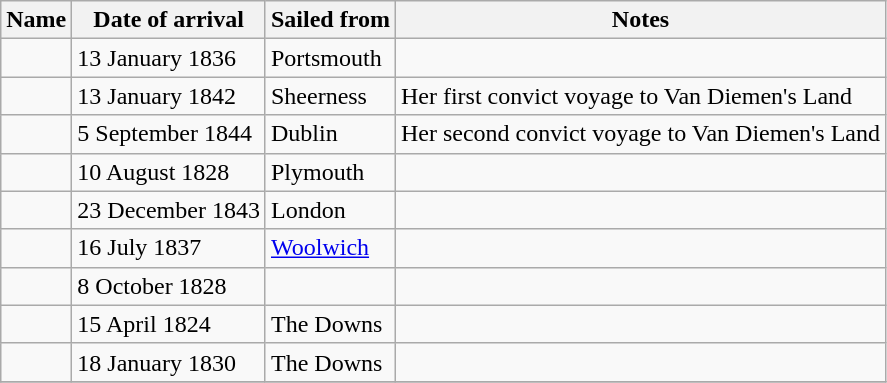<table class="wikitable sortable" border="1">
<tr>
<th>Name</th>
<th>Date of arrival</th>
<th>Sailed from</th>
<th>Notes</th>
</tr>
<tr>
<td></td>
<td>13 January 1836</td>
<td>Portsmouth</td>
<td></td>
</tr>
<tr>
<td></td>
<td>13 January 1842</td>
<td>Sheerness</td>
<td>Her first convict voyage to Van Diemen's Land</td>
</tr>
<tr>
<td></td>
<td>5 September 1844</td>
<td>Dublin</td>
<td>Her second convict voyage to Van Diemen's Land</td>
</tr>
<tr>
<td></td>
<td>10 August 1828</td>
<td>Plymouth</td>
<td></td>
</tr>
<tr>
<td></td>
<td>23 December 1843</td>
<td>London</td>
<td></td>
</tr>
<tr>
<td></td>
<td>16 July 1837</td>
<td><a href='#'>Woolwich</a></td>
<td></td>
</tr>
<tr>
<td></td>
<td>8 October 1828</td>
<td></td>
<td></td>
</tr>
<tr>
<td></td>
<td>15 April 1824</td>
<td>The Downs</td>
<td></td>
</tr>
<tr>
<td></td>
<td>18 January 1830</td>
<td>The Downs</td>
<td></td>
</tr>
<tr>
</tr>
</table>
